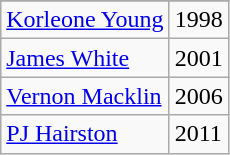<table class="wikitable">
<tr>
</tr>
<tr>
<td><a href='#'>Korleone Young</a></td>
<td>1998</td>
</tr>
<tr>
<td><a href='#'>James White</a></td>
<td>2001</td>
</tr>
<tr>
<td><a href='#'>Vernon Macklin</a></td>
<td>2006</td>
</tr>
<tr>
<td><a href='#'>PJ Hairston</a></td>
<td>2011</td>
</tr>
</table>
